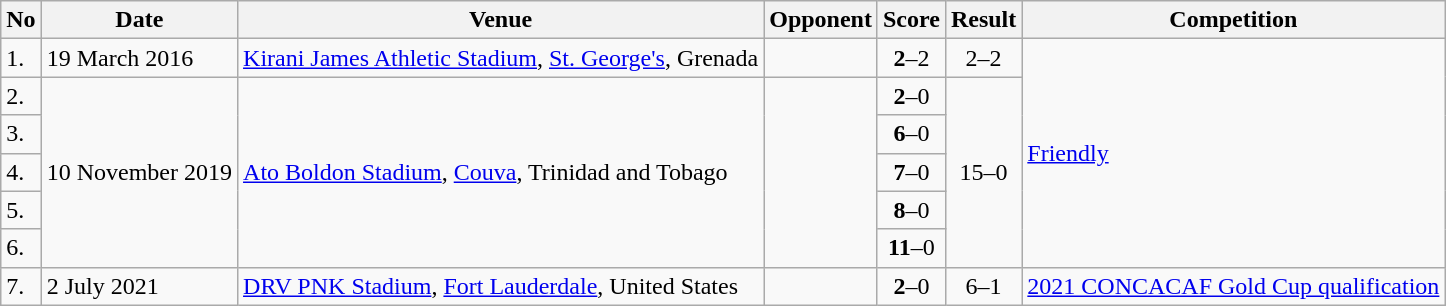<table class="wikitable" style="font-size:100%;">
<tr>
<th>No</th>
<th>Date</th>
<th>Venue</th>
<th>Opponent</th>
<th>Score</th>
<th>Result</th>
<th>Competition</th>
</tr>
<tr>
<td>1.</td>
<td>19 March 2016</td>
<td><a href='#'>Kirani James Athletic Stadium</a>, <a href='#'>St. George's</a>, Grenada</td>
<td></td>
<td align="center"><strong>2</strong>–2</td>
<td align="center">2–2</td>
<td rowspan="6"><a href='#'>Friendly</a></td>
</tr>
<tr>
<td>2.</td>
<td rowspan="5">10 November 2019</td>
<td rowspan="5"><a href='#'>Ato Boldon Stadium</a>, <a href='#'>Couva</a>, Trinidad and Tobago</td>
<td rowspan="5"></td>
<td align="center"><strong>2</strong>–0</td>
<td rowspan="5" align="center">15–0</td>
</tr>
<tr>
<td>3.</td>
<td align="center"><strong>6</strong>–0</td>
</tr>
<tr>
<td>4.</td>
<td align="center"><strong>7</strong>–0</td>
</tr>
<tr>
<td>5.</td>
<td align="center"><strong>8</strong>–0</td>
</tr>
<tr>
<td>6.</td>
<td align="center"><strong>11</strong>–0</td>
</tr>
<tr>
<td>7.</td>
<td>2 July 2021</td>
<td><a href='#'>DRV PNK Stadium</a>, <a href='#'>Fort Lauderdale</a>, United States</td>
<td></td>
<td align=center><strong>2</strong>–0</td>
<td align=center>6–1</td>
<td><a href='#'>2021 CONCACAF Gold Cup qualification</a></td>
</tr>
</table>
